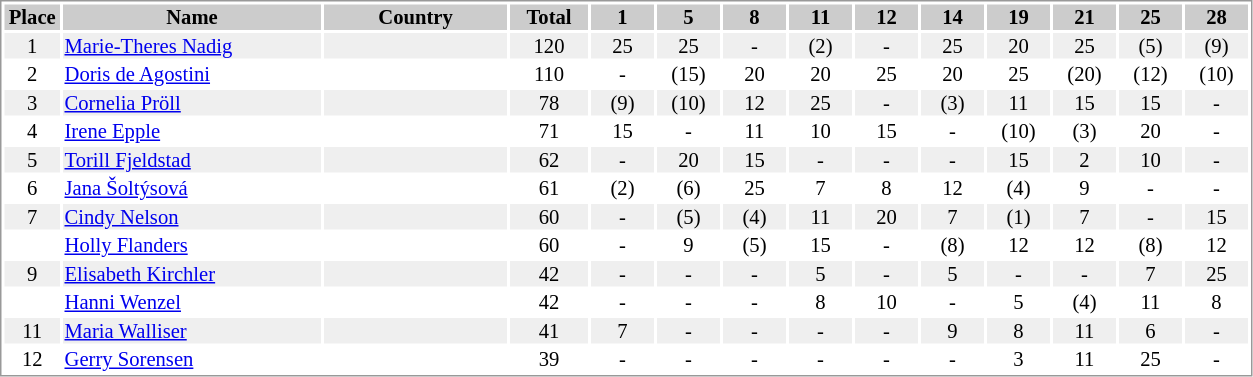<table border="0" style="border: 1px solid #999; background-color:#FFFFFF; text-align:center; font-size:86%; line-height:15px;">
<tr align="center" bgcolor="#CCCCCC">
<th width=35>Place</th>
<th width=170>Name</th>
<th width=120>Country</th>
<th width=50>Total</th>
<th width=40>1</th>
<th width=40>5</th>
<th width=40>8</th>
<th width=40>11</th>
<th width=40>12</th>
<th width=40>14</th>
<th width=40>19</th>
<th width=40>21</th>
<th width=40>25</th>
<th width=40>28</th>
</tr>
<tr bgcolor="#EFEFEF">
<td>1</td>
<td align="left"><a href='#'>Marie-Theres Nadig</a></td>
<td align="left"></td>
<td>120</td>
<td>25</td>
<td>25</td>
<td>-</td>
<td>(2)</td>
<td>-</td>
<td>25</td>
<td>20</td>
<td>25</td>
<td>(5)</td>
<td>(9)</td>
</tr>
<tr>
<td>2</td>
<td align="left"><a href='#'>Doris de Agostini</a></td>
<td align="left"></td>
<td>110</td>
<td>-</td>
<td>(15)</td>
<td>20</td>
<td>20</td>
<td>25</td>
<td>20</td>
<td>25</td>
<td>(20)</td>
<td>(12)</td>
<td>(10)</td>
</tr>
<tr bgcolor="#EFEFEF">
<td>3</td>
<td align="left"><a href='#'>Cornelia Pröll</a></td>
<td align="left"></td>
<td>78</td>
<td>(9)</td>
<td>(10)</td>
<td>12</td>
<td>25</td>
<td>-</td>
<td>(3)</td>
<td>11</td>
<td>15</td>
<td>15</td>
<td>-</td>
</tr>
<tr>
<td>4</td>
<td align="left"><a href='#'>Irene Epple</a></td>
<td align="left"></td>
<td>71</td>
<td>15</td>
<td>-</td>
<td>11</td>
<td>10</td>
<td>15</td>
<td>-</td>
<td>(10)</td>
<td>(3)</td>
<td>20</td>
<td>-</td>
</tr>
<tr bgcolor="#EFEFEF">
<td>5</td>
<td align="left"><a href='#'>Torill Fjeldstad</a></td>
<td align="left"></td>
<td>62</td>
<td>-</td>
<td>20</td>
<td>15</td>
<td>-</td>
<td>-</td>
<td>-</td>
<td>15</td>
<td>2</td>
<td>10</td>
<td>-</td>
</tr>
<tr>
<td>6</td>
<td align="left"><a href='#'>Jana Šoltýsová</a></td>
<td align="left"></td>
<td>61</td>
<td>(2)</td>
<td>(6)</td>
<td>25</td>
<td>7</td>
<td>8</td>
<td>12</td>
<td>(4)</td>
<td>9</td>
<td>-</td>
<td>-</td>
</tr>
<tr bgcolor="#EFEFEF">
<td>7</td>
<td align="left"><a href='#'>Cindy Nelson</a></td>
<td align="left"></td>
<td>60</td>
<td>-</td>
<td>(5)</td>
<td>(4)</td>
<td>11</td>
<td>20</td>
<td>7</td>
<td>(1)</td>
<td>7</td>
<td>-</td>
<td>15</td>
</tr>
<tr>
<td></td>
<td align="left"><a href='#'>Holly Flanders</a></td>
<td align="left"></td>
<td>60</td>
<td>-</td>
<td>9</td>
<td>(5)</td>
<td>15</td>
<td>-</td>
<td>(8)</td>
<td>12</td>
<td>12</td>
<td>(8)</td>
<td>12</td>
</tr>
<tr bgcolor="#EFEFEF">
<td>9</td>
<td align="left"><a href='#'>Elisabeth Kirchler</a></td>
<td align="left"></td>
<td>42</td>
<td>-</td>
<td>-</td>
<td>-</td>
<td>5</td>
<td>-</td>
<td>5</td>
<td>-</td>
<td>-</td>
<td>7</td>
<td>25</td>
</tr>
<tr>
<td></td>
<td align="left"><a href='#'>Hanni Wenzel</a></td>
<td align="left"></td>
<td>42</td>
<td>-</td>
<td>-</td>
<td>-</td>
<td>8</td>
<td>10</td>
<td>-</td>
<td>5</td>
<td>(4)</td>
<td>11</td>
<td>8</td>
</tr>
<tr bgcolor="#EFEFEF">
<td>11</td>
<td align="left"><a href='#'>Maria Walliser</a></td>
<td align="left"></td>
<td>41</td>
<td>7</td>
<td>-</td>
<td>-</td>
<td>-</td>
<td>-</td>
<td>9</td>
<td>8</td>
<td>11</td>
<td>6</td>
<td>-</td>
</tr>
<tr>
<td>12</td>
<td align="left"><a href='#'>Gerry Sorensen</a></td>
<td align="left"></td>
<td>39</td>
<td>-</td>
<td>-</td>
<td>-</td>
<td>-</td>
<td>-</td>
<td>-</td>
<td>3</td>
<td>11</td>
<td>25</td>
<td>-</td>
</tr>
</table>
